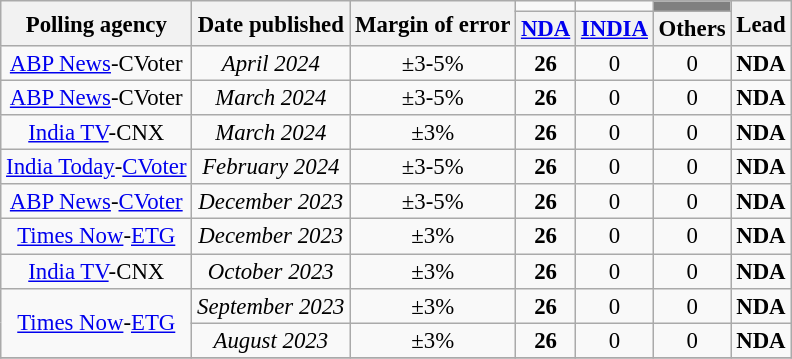<table class="wikitable sortable" style="text-align:center;font-size:95%;line-height:16px">
<tr>
<th rowspan="2">Polling agency</th>
<th rowspan="2">Date published</th>
<th rowspan="2">Margin of error</th>
<td bgcolor=></td>
<td bgcolor=></td>
<td bgcolor=grey></td>
<th rowspan="2">Lead</th>
</tr>
<tr>
<th><a href='#'>NDA</a></th>
<th><a href='#'>INDIA</a></th>
<th>Others</th>
</tr>
<tr>
<td><a href='#'>ABP News</a>-CVoter</td>
<td><em>April 2024</em></td>
<td>±3-5%</td>
<td bgcolor=><strong>26</strong></td>
<td>0</td>
<td>0</td>
<td bgcolor=><strong>NDA</strong></td>
</tr>
<tr>
<td><a href='#'>ABP News</a>-CVoter</td>
<td><em>March 2024</em></td>
<td>±3-5%</td>
<td bgcolor=><strong>26</strong></td>
<td>0</td>
<td>0</td>
<td bgcolor=><strong>NDA</strong></td>
</tr>
<tr>
<td><a href='#'>India TV</a>-CNX</td>
<td><em>March 2024</em></td>
<td>±3%</td>
<td bgcolor=><strong>26</strong></td>
<td>0</td>
<td>0</td>
<td bgcolor=><strong>NDA</strong></td>
</tr>
<tr>
<td><a href='#'>India Today</a>-<a href='#'>CVoter</a></td>
<td><em>February 2024</em></td>
<td>±3-5%</td>
<td bgcolor=><strong>26</strong></td>
<td>0</td>
<td>0</td>
<td bgcolor=><strong>NDA</strong></td>
</tr>
<tr>
<td><a href='#'>ABP News</a>-<a href='#'>CVoter</a></td>
<td><em>December 2023</em></td>
<td>±3-5%</td>
<td bgcolor=><strong>26</strong></td>
<td>0</td>
<td>0</td>
<td bgcolor=><strong>NDA</strong></td>
</tr>
<tr>
<td><a href='#'>Times Now</a>-<a href='#'>ETG</a></td>
<td><em>December 2023</em></td>
<td>±3%</td>
<td bgcolor=><strong>26</strong></td>
<td>0</td>
<td>0</td>
<td bgcolor=><strong>NDA</strong></td>
</tr>
<tr>
<td><a href='#'>India TV</a>-CNX</td>
<td><em>October 2023</em></td>
<td>±3%</td>
<td bgcolor=><strong>26</strong></td>
<td>0</td>
<td>0</td>
<td bgcolor=><strong>NDA</strong></td>
</tr>
<tr>
<td rowspan="2"><a href='#'>Times Now</a>-<a href='#'>ETG</a></td>
<td><em>September 2023</em></td>
<td>±3%</td>
<td bgcolor=><strong>26</strong></td>
<td>0</td>
<td>0</td>
<td bgcolor=><strong>NDA</strong></td>
</tr>
<tr>
<td><em>August 2023</em></td>
<td>±3%</td>
<td bgcolor=><strong>26</strong></td>
<td>0</td>
<td>0</td>
<td bgcolor=><strong>NDA</strong></td>
</tr>
<tr>
</tr>
</table>
